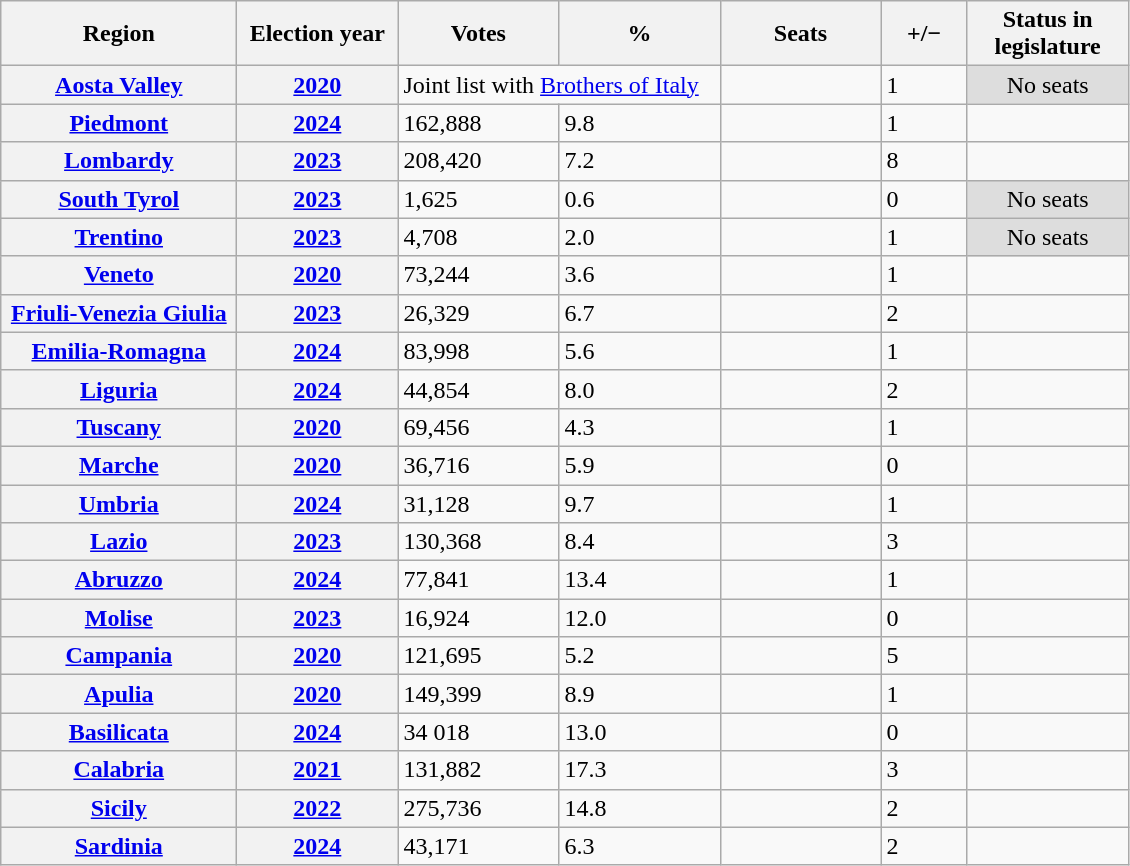<table class=wikitable style="border:1px #AAAAFF solid">
<tr>
<th width=150px>Region</th>
<th width=100px>Election year</th>
<th width=100px>Votes</th>
<th width=100px>%</th>
<th width=100px>Seats</th>
<th width=50px>+/−</th>
<th width=100px>Status in legislature</th>
</tr>
<tr>
<th><a href='#'>Aosta Valley</a></th>
<th><a href='#'>2020</a></th>
<td colspan=2>Joint list with <a href='#'>Brothers of Italy</a></td>
<td></td>
<td> 1</td>
<td style="background:#ddd; text-align:center">No seats</td>
</tr>
<tr>
<th><a href='#'>Piedmont</a></th>
<th><a href='#'>2024</a></th>
<td>162,888</td>
<td>9.8</td>
<td></td>
<td> 1</td>
<td></td>
</tr>
<tr>
<th><a href='#'>Lombardy</a></th>
<th><a href='#'>2023</a></th>
<td>208,420</td>
<td>7.2</td>
<td></td>
<td> 8</td>
<td></td>
</tr>
<tr>
<th><a href='#'>South Tyrol</a></th>
<th><a href='#'>2023</a></th>
<td>1,625</td>
<td>0.6</td>
<td></td>
<td> 0</td>
<td style="background:#ddd; text-align:center">No seats</td>
</tr>
<tr>
<th><a href='#'>Trentino</a></th>
<th><a href='#'>2023</a></th>
<td>4,708</td>
<td>2.0</td>
<td></td>
<td> 1</td>
<td style="background:#ddd; text-align:center">No seats</td>
</tr>
<tr>
<th><a href='#'>Veneto</a></th>
<th><a href='#'>2020</a></th>
<td>73,244</td>
<td>3.6</td>
<td></td>
<td> 1</td>
<td></td>
</tr>
<tr>
<th><a href='#'>Friuli-Venezia Giulia</a></th>
<th><a href='#'>2023</a></th>
<td>26,329</td>
<td>6.7</td>
<td></td>
<td> 2</td>
<td></td>
</tr>
<tr>
<th><a href='#'>Emilia-Romagna</a></th>
<th><a href='#'>2024</a></th>
<td>83,998</td>
<td>5.6</td>
<td></td>
<td> 1</td>
<td></td>
</tr>
<tr>
<th><a href='#'>Liguria</a></th>
<th><a href='#'>2024</a></th>
<td>44,854</td>
<td>8.0</td>
<td></td>
<td> 2</td>
<td></td>
</tr>
<tr>
<th><a href='#'>Tuscany</a></th>
<th><a href='#'>2020</a></th>
<td>69,456</td>
<td>4.3</td>
<td></td>
<td> 1</td>
<td></td>
</tr>
<tr>
<th><a href='#'>Marche</a></th>
<th><a href='#'>2020</a></th>
<td>36,716</td>
<td>5.9</td>
<td></td>
<td> 0</td>
<td></td>
</tr>
<tr>
<th><a href='#'>Umbria</a></th>
<th><a href='#'>2024</a></th>
<td>31,128</td>
<td>9.7</td>
<td></td>
<td> 1</td>
<td></td>
</tr>
<tr>
<th><a href='#'>Lazio</a></th>
<th><a href='#'>2023</a></th>
<td>130,368</td>
<td>8.4</td>
<td></td>
<td> 3</td>
<td></td>
</tr>
<tr>
<th><a href='#'>Abruzzo</a></th>
<th><a href='#'>2024</a></th>
<td>77,841</td>
<td>13.4</td>
<td></td>
<td> 1</td>
<td></td>
</tr>
<tr>
<th><a href='#'>Molise</a></th>
<th><a href='#'>2023</a></th>
<td>16,924</td>
<td>12.0</td>
<td></td>
<td> 0</td>
<td></td>
</tr>
<tr>
<th><a href='#'>Campania</a></th>
<th><a href='#'>2020</a></th>
<td>121,695</td>
<td>5.2</td>
<td></td>
<td> 5</td>
<td></td>
</tr>
<tr>
<th><a href='#'>Apulia</a></th>
<th><a href='#'>2020</a></th>
<td>149,399</td>
<td>8.9</td>
<td></td>
<td> 1</td>
<td></td>
</tr>
<tr>
<th><a href='#'>Basilicata</a></th>
<th><a href='#'>2024</a></th>
<td>34 018</td>
<td>13.0</td>
<td></td>
<td> 0</td>
<td></td>
</tr>
<tr>
<th><a href='#'>Calabria</a></th>
<th><a href='#'>2021</a></th>
<td>131,882</td>
<td>17.3</td>
<td></td>
<td> 3</td>
<td></td>
</tr>
<tr>
<th><a href='#'>Sicily</a></th>
<th><a href='#'>2022</a></th>
<td>275,736</td>
<td>14.8</td>
<td></td>
<td> 2</td>
<td></td>
</tr>
<tr>
<th><a href='#'>Sardinia</a></th>
<th><a href='#'>2024</a></th>
<td>43,171</td>
<td>6.3</td>
<td></td>
<td> 2</td>
<td></td>
</tr>
</table>
